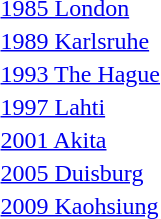<table>
<tr>
<td><a href='#'>1985 London</a></td>
<td></td>
<td></td>
<td><br></td>
</tr>
<tr>
<td><a href='#'>1989 Karlsruhe</a></td>
<td></td>
<td></td>
<td><br></td>
</tr>
<tr>
<td><a href='#'>1993 The Hague</a></td>
<td></td>
<td></td>
<td><br></td>
</tr>
<tr>
<td><a href='#'>1997 Lahti</a></td>
<td></td>
<td></td>
<td><br></td>
</tr>
<tr>
<td><a href='#'>2001 Akita</a></td>
<td></td>
<td></td>
<td></td>
</tr>
<tr>
<td><a href='#'>2005 Duisburg</a></td>
<td></td>
<td></td>
<td></td>
</tr>
<tr>
<td><a href='#'>2009 Kaohsiung</a></td>
<td></td>
<td></td>
<td></td>
</tr>
</table>
